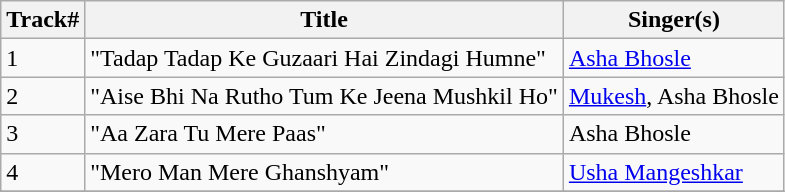<table class="wikitable">
<tr>
<th>Track#</th>
<th>Title</th>
<th>Singer(s)</th>
</tr>
<tr>
<td>1</td>
<td>"Tadap Tadap Ke Guzaari Hai Zindagi Humne"</td>
<td><a href='#'>Asha Bhosle</a></td>
</tr>
<tr>
<td>2</td>
<td>"Aise Bhi Na Rutho Tum Ke Jeena Mushkil Ho"</td>
<td><a href='#'>Mukesh</a>, Asha Bhosle</td>
</tr>
<tr>
<td>3</td>
<td>"Aa Zara Tu Mere Paas"</td>
<td>Asha Bhosle</td>
</tr>
<tr>
<td>4</td>
<td>"Mero Man Mere Ghanshyam"</td>
<td><a href='#'>Usha Mangeshkar</a></td>
</tr>
<tr>
</tr>
</table>
